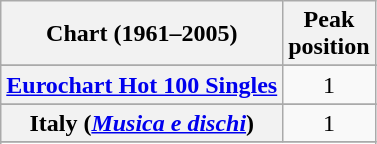<table class="wikitable sortable plainrowheaders">
<tr>
<th>Chart (1961–2005)</th>
<th>Peak<br>position</th>
</tr>
<tr>
</tr>
<tr>
</tr>
<tr>
<th scope="row"><a href='#'>Eurochart Hot 100 Singles</a></th>
<td style="text-align:center;">1</td>
</tr>
<tr>
</tr>
<tr>
</tr>
<tr>
<th scope="row">Italy (<em><a href='#'>Musica e dischi</a></em>)</th>
<td style="text-align:center;">1</td>
</tr>
<tr>
</tr>
<tr>
</tr>
<tr>
</tr>
<tr>
</tr>
<tr>
</tr>
<tr>
</tr>
</table>
